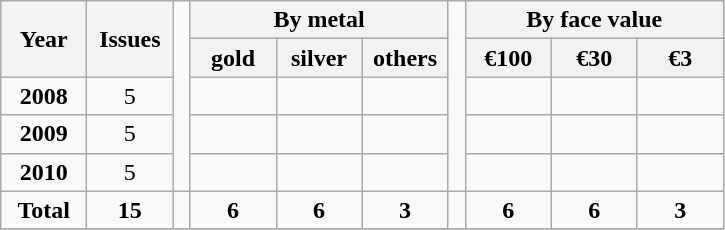<table class="wikitable" style="text-align: center;">
<tr>
<th rowspan=2 width=50px>Year</th>
<th rowspan=2 width=50px>Issues</th>
<td rowspan=5> </td>
<th colspan=3>By metal</th>
<td rowspan=5> </td>
<th colspan=3>By face value</th>
</tr>
<tr>
<th width=50px>gold</th>
<th width=50px>silver</th>
<th width=50px>others</th>
<th width=50px>€100</th>
<th width=50px>€30</th>
<th width=50px>€3</th>
</tr>
<tr>
<td style="text-align: center;"><strong>2008</strong></td>
<td>5</td>
<td></td>
<td></td>
<td></td>
<td></td>
<td></td>
<td></td>
</tr>
<tr>
<td style="text-align: center;"><strong>2009</strong></td>
<td>5</td>
<td></td>
<td></td>
<td></td>
<td></td>
<td></td>
<td></td>
</tr>
<tr>
<td style="text-align: center;"><strong>2010</strong></td>
<td>5</td>
<td></td>
<td></td>
<td></td>
<td></td>
<td></td>
<td></td>
</tr>
<tr>
<td style="text-align: center;"><strong>Total</strong></td>
<td><strong>15</strong></td>
<td></td>
<td><strong>6</strong></td>
<td><strong>6</strong></td>
<td><strong>3</strong></td>
<td></td>
<td><strong>6</strong></td>
<td><strong>6</strong></td>
<td><strong>3</strong></td>
</tr>
<tr>
</tr>
</table>
